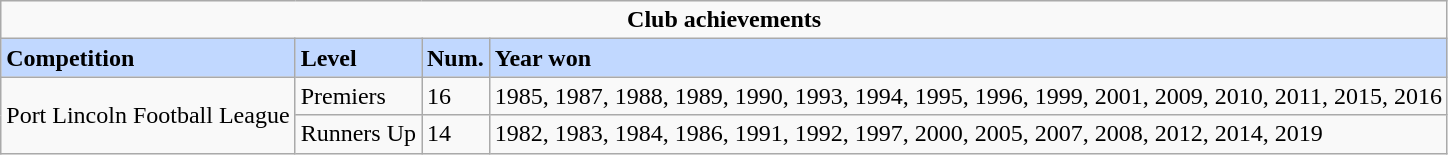<table class="wikitable">
<tr>
<td colspan="4" style="text-align:center;"><strong>Club achievements</strong></td>
</tr>
<tr style="background:#C1D8FF;">
<td><strong>Competition</strong></td>
<td><strong>Level</strong></td>
<td><strong>Num.</strong></td>
<td><strong>Year won</strong></td>
</tr>
<tr>
<td rowspan="2">Port Lincoln Football League</td>
<td>Premiers</td>
<td>16</td>
<td>1985, 1987, 1988, 1989, 1990, 1993, 1994, 1995, 1996, 1999, 2001, 2009, 2010, 2011, 2015, 2016</td>
</tr>
<tr>
<td>Runners Up</td>
<td>14</td>
<td>1982, 1983, 1984, 1986, 1991, 1992, 1997, 2000, 2005, 2007, 2008, 2012, 2014, 2019</td>
</tr>
</table>
